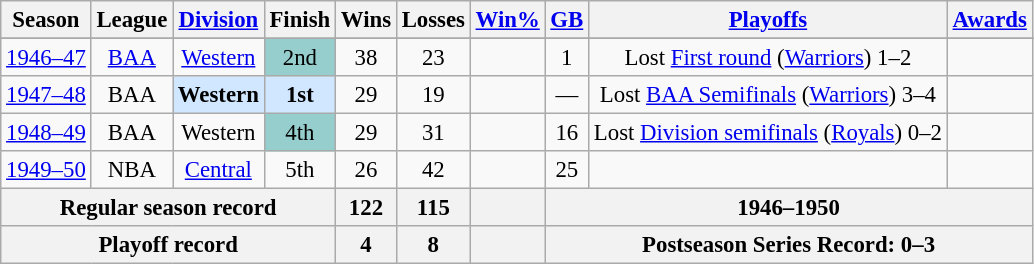<table class="wikitable" style="text-align:center; font-size:95%">
<tr>
<th scope="col">Season</th>
<th scope="col">League</th>
<th scope="col"><a href='#'>Division</a></th>
<th scope="col">Finish</th>
<th scope="col">Wins</th>
<th scope="col">Losses</th>
<th scope="col"><a href='#'>Win%</a></th>
<th scope="col"><a href='#'>GB</a></th>
<th scope="col"><a href='#'>Playoffs</a></th>
<th scope="col"><a href='#'>Awards</a></th>
</tr>
<tr>
</tr>
<tr>
<td><a href='#'>1946–47</a></td>
<td><a href='#'>BAA</a></td>
<td><a href='#'>Western</a></td>
<td bgcolor=#96cdcd>2nd</td>
<td>38</td>
<td>23</td>
<td></td>
<td>1</td>
<td>Lost <a href='#'>First round</a> (<a href='#'>Warriors</a>) 1–2</td>
<td></td>
</tr>
<tr>
<td><a href='#'>1947–48</a></td>
<td>BAA</td>
<td bgcolor=#d0e7ff><strong>Western</strong></td>
<td bgcolor=#d0e7ff><strong>1st</strong></td>
<td>29</td>
<td>19</td>
<td></td>
<td>—</td>
<td>Lost <a href='#'>BAA Semifinals</a> (<a href='#'>Warriors</a>) 3–4 </td>
<td></td>
</tr>
<tr>
<td><a href='#'>1948–49</a></td>
<td>BAA</td>
<td>Western</td>
<td bgcolor=#96cdcd>4th</td>
<td>29</td>
<td>31</td>
<td></td>
<td>16</td>
<td>Lost <a href='#'>Division semifinals</a> (<a href='#'>Royals</a>) 0–2 </td>
<td></td>
</tr>
<tr>
<td><a href='#'>1949–50</a></td>
<td>NBA</td>
<td><a href='#'>Central</a></td>
<td>5th</td>
<td>26</td>
<td>42</td>
<td></td>
<td>25</td>
<td></td>
<td></td>
</tr>
<tr>
<th colspan="4">Regular season record</th>
<th>122</th>
<th>115</th>
<th></th>
<th colspan="3">1946–1950</th>
</tr>
<tr>
<th colspan="4">Playoff record</th>
<th>4</th>
<th>8</th>
<th></th>
<th colspan="3">Postseason Series Record: 0–3</th>
</tr>
</table>
